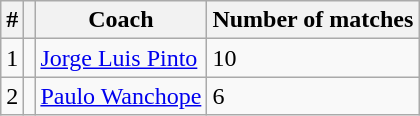<table class="wikitable">
<tr>
<th>#</th>
<th></th>
<th>Coach</th>
<th>Number of matches</th>
</tr>
<tr>
<td>1</td>
<td></td>
<td><a href='#'>Jorge Luis Pinto</a></td>
<td>10</td>
</tr>
<tr>
<td>2</td>
<td></td>
<td><a href='#'>Paulo Wanchope</a></td>
<td>6</td>
</tr>
</table>
